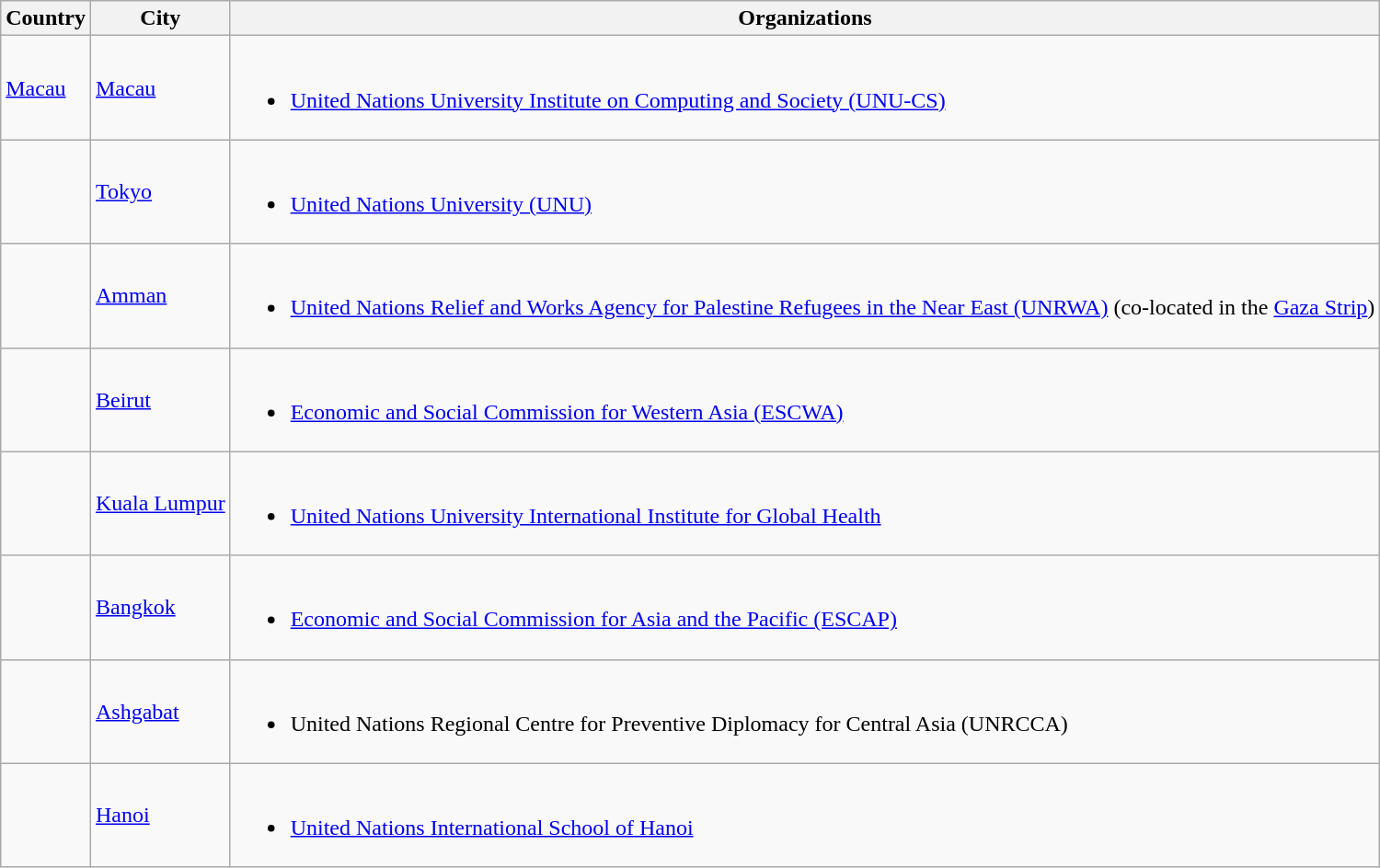<table class="sortable wikitable">
<tr>
<th>Country</th>
<th>City</th>
<th class=unsortable>Organizations</th>
</tr>
<tr>
<td> <a href='#'>Macau</a></td>
<td><a href='#'>Macau</a></td>
<td><br><ul><li><a href='#'>United Nations University Institute on Computing and Society (UNU-CS)</a></li></ul></td>
</tr>
<tr>
<td></td>
<td><a href='#'>Tokyo</a></td>
<td><br><ul><li><a href='#'>United Nations University (UNU)</a></li></ul></td>
</tr>
<tr>
<td></td>
<td><a href='#'>Amman</a></td>
<td><br><ul><li><a href='#'>United Nations Relief and Works Agency for Palestine Refugees in the Near East (UNRWA)</a> (co-located in the <a href='#'>Gaza Strip</a>)</li></ul></td>
</tr>
<tr>
<td></td>
<td><a href='#'>Beirut</a></td>
<td><br><ul><li><a href='#'>Economic and Social Commission for Western Asia (ESCWA)</a></li></ul></td>
</tr>
<tr>
<td></td>
<td><a href='#'>Kuala Lumpur</a></td>
<td><br><ul><li><a href='#'>United Nations University International Institute for Global Health</a></li></ul></td>
</tr>
<tr>
<td></td>
<td><a href='#'>Bangkok</a></td>
<td><br><ul><li><a href='#'>Economic and Social Commission for Asia and the Pacific (ESCAP)</a></li></ul></td>
</tr>
<tr>
<td></td>
<td><a href='#'>Ashgabat</a></td>
<td><br><ul><li>United Nations Regional Centre for Preventive Diplomacy for Central Asia (UNRCCA)</li></ul></td>
</tr>
<tr>
<td></td>
<td><a href='#'>Hanoi</a></td>
<td><br><ul><li><a href='#'>United Nations International School of Hanoi</a></li></ul></td>
</tr>
</table>
